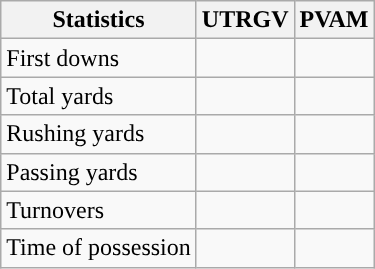<table class="wikitable" style="float:left">
<tr>
<th>Statistics</th>
<th>UTRGV</th>
<th>PVAM</th>
</tr>
<tr>
<td>First downs</td>
<td></td>
<td></td>
</tr>
<tr>
<td>Total yards</td>
<td></td>
<td></td>
</tr>
<tr>
<td>Rushing yards</td>
<td></td>
<td></td>
</tr>
<tr>
<td>Passing yards</td>
<td></td>
<td></td>
</tr>
<tr>
<td>Turnovers</td>
<td></td>
<td></td>
</tr>
<tr>
<td>Time of possession</td>
<td></td>
<td></td>
</tr>
</table>
